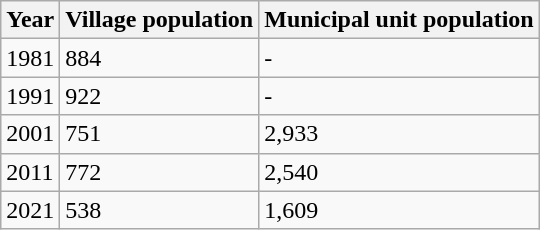<table class=wikitable>
<tr>
<th>Year</th>
<th>Village population</th>
<th>Municipal unit population</th>
</tr>
<tr>
<td>1981</td>
<td>884</td>
<td>-</td>
</tr>
<tr>
<td>1991</td>
<td>922</td>
<td>-</td>
</tr>
<tr>
<td>2001</td>
<td>751</td>
<td>2,933</td>
</tr>
<tr>
<td>2011</td>
<td>772</td>
<td>2,540</td>
</tr>
<tr>
<td>2021</td>
<td>538</td>
<td>1,609</td>
</tr>
</table>
